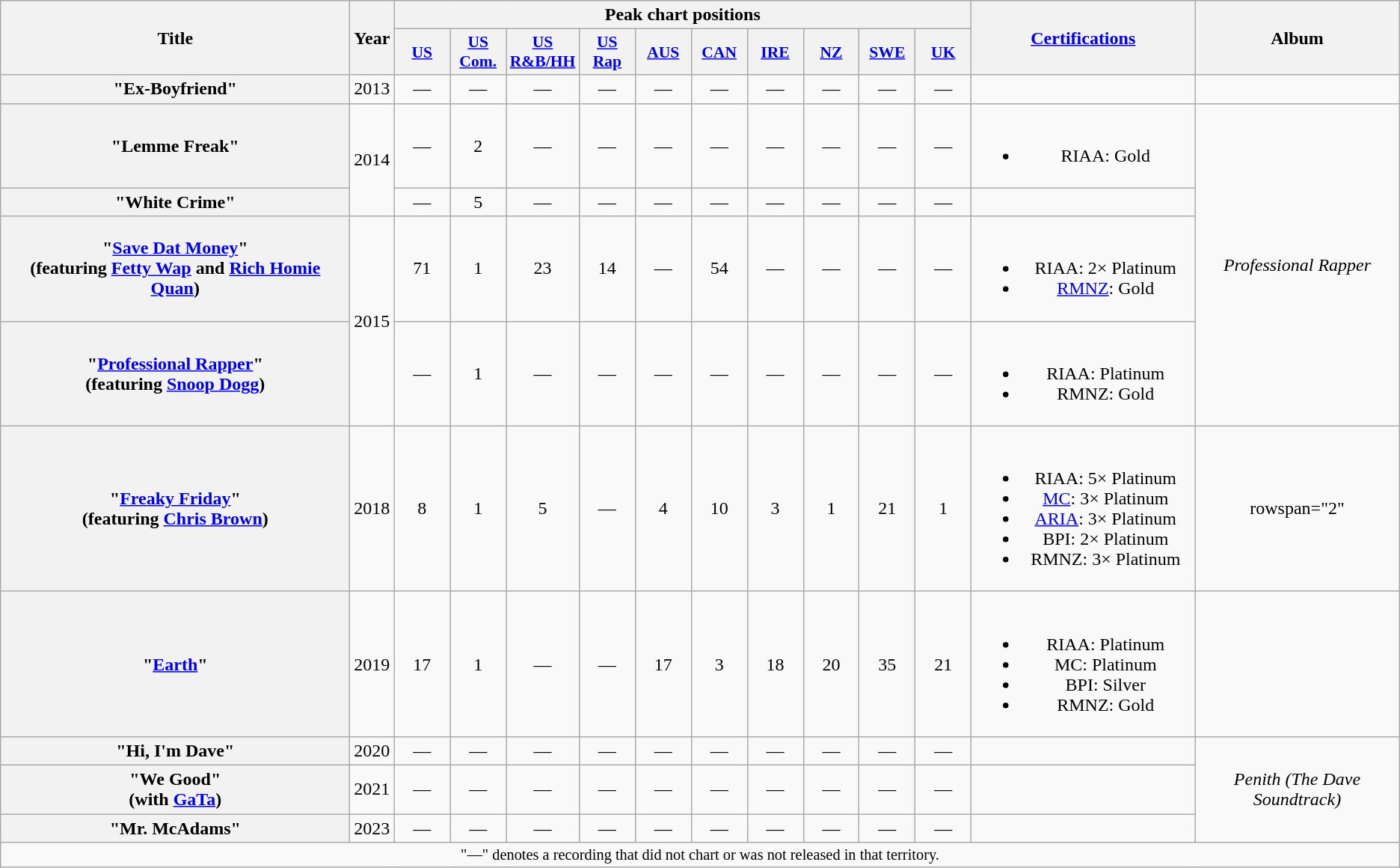<table class="wikitable plainrowheaders" style="text-align:center;">
<tr>
<th scope="col" rowspan="2" style="width:19em;">Title</th>
<th scope="col" rowspan="2">Year</th>
<th scope="col" colspan="10">Peak chart positions</th>
<th scope="col" rowspan="2" style="width:12em;"><a href='#'>Certifications</a></th>
<th scope="col" rowspan="2">Album</th>
</tr>
<tr>
<th scope="col" style="width:3em;font-size:90%;"><a href='#'>US</a><br></th>
<th scope="col" style="width:3em;font-size:90%;"><a href='#'>US Com.</a><br></th>
<th scope="col" style="width:3em;font-size:90%;"><a href='#'>US R&B/HH</a><br></th>
<th scope="col" style="width:3em;font-size:90%;"><a href='#'>US<br>Rap</a><br></th>
<th scope="col" style="width:3em;font-size:90%;"><a href='#'>AUS</a><br></th>
<th scope="col" style="width:3em;font-size:90%;"><a href='#'>CAN</a><br></th>
<th scope="col" style="width:3em;font-size:90%;"><a href='#'>IRE</a><br></th>
<th scope="col" style="width:3em;font-size:90%;"><a href='#'>NZ</a><br></th>
<th scope="col" style="width:3em;font-size:90%;"><a href='#'>SWE</a><br></th>
<th scope="col" style="width:3em;font-size:90%;"><a href='#'>UK</a><br></th>
</tr>
<tr>
<th scope="row">"Ex-Boyfriend"</th>
<td>2013</td>
<td>—</td>
<td>—</td>
<td>—</td>
<td>—</td>
<td>—</td>
<td>—</td>
<td>—</td>
<td>—</td>
<td>—</td>
<td>—</td>
<td></td>
<td></td>
</tr>
<tr>
<th scope="row">"Lemme Freak"</th>
<td rowspan="2">2014</td>
<td>—</td>
<td>2</td>
<td>—</td>
<td>—</td>
<td>—</td>
<td>—</td>
<td>—</td>
<td>—</td>
<td>—</td>
<td>—</td>
<td><br><ul><li>RIAA: Gold</li></ul></td>
<td rowspan="4"><em>Professional Rapper</em></td>
</tr>
<tr>
<th scope="row">"White Crime"</th>
<td>—</td>
<td>5</td>
<td>—</td>
<td>—</td>
<td>—</td>
<td>—</td>
<td>—</td>
<td>—</td>
<td>—</td>
<td>—</td>
<td></td>
</tr>
<tr>
<th scope="row">"<a href='#'>Save Dat Money</a>"<br><span>(featuring <a href='#'>Fetty Wap</a> and <a href='#'>Rich Homie Quan</a>)</span></th>
<td rowspan="2">2015</td>
<td>71</td>
<td>1</td>
<td>23</td>
<td>14</td>
<td>—</td>
<td>54</td>
<td>—</td>
<td>—</td>
<td>—</td>
<td>—</td>
<td><br><ul><li>RIAA: 2× Platinum</li><li><a href='#'>RMNZ</a>: Gold</li></ul></td>
</tr>
<tr>
<th scope="row">"<a href='#'>Professional Rapper</a>"<br><span>(featuring <a href='#'>Snoop Dogg</a>)</span></th>
<td>—</td>
<td>1</td>
<td>—</td>
<td>—</td>
<td>—</td>
<td>—</td>
<td>—</td>
<td>—</td>
<td>—</td>
<td>—</td>
<td><br><ul><li>RIAA: Platinum</li><li>RMNZ: Gold</li></ul></td>
</tr>
<tr>
<th scope="row">"<a href='#'>Freaky Friday</a>"<br><span>(featuring <a href='#'>Chris Brown</a>)</span></th>
<td>2018</td>
<td>8</td>
<td>1</td>
<td>5</td>
<td>—</td>
<td>4</td>
<td>10</td>
<td>3</td>
<td>1</td>
<td>21</td>
<td>1</td>
<td><br><ul><li>RIAA: 5× Platinum</li><li><a href='#'>MC</a>: 3× Platinum</li><li><a href='#'>ARIA</a>: 3× Platinum</li><li>BPI: 2× Platinum</li><li>RMNZ: 3× Platinum</li></ul></td>
<td>rowspan="2" </td>
</tr>
<tr>
<th scope="row">"<a href='#'>Earth</a>"</th>
<td>2019</td>
<td>17</td>
<td>1</td>
<td>—</td>
<td>—</td>
<td>17<br></td>
<td>3</td>
<td>18<br></td>
<td>20<br></td>
<td>35<br></td>
<td>21</td>
<td><br><ul><li>RIAA: Platinum</li><li>MC: Platinum</li><li>BPI: Silver</li><li>RMNZ: Gold</li></ul></td>
</tr>
<tr>
<th scope="row">"Hi, I'm Dave"</th>
<td>2020</td>
<td>—</td>
<td>—</td>
<td>—</td>
<td>—</td>
<td>—</td>
<td>—</td>
<td>—</td>
<td>—</td>
<td>—</td>
<td>—</td>
<td></td>
<td rowspan="3"><em>Penith (The Dave Soundtrack)</em></td>
</tr>
<tr>
<th scope="row">"We Good" <br><span>(with <a href='#'>GaTa</a>)</span></th>
<td>2021</td>
<td>—</td>
<td>—</td>
<td>—</td>
<td>—</td>
<td>—</td>
<td>—</td>
<td>—</td>
<td>—</td>
<td>—</td>
<td>—</td>
<td></td>
</tr>
<tr>
<th scope="row">"Mr. McAdams"</th>
<td>2023</td>
<td>—</td>
<td>—</td>
<td>—</td>
<td>—</td>
<td>—</td>
<td>—</td>
<td>—</td>
<td>—</td>
<td>—</td>
<td>—</td>
<td></td>
</tr>
<tr>
<td colspan="14" style="font-size:85%;">"—" denotes a recording that did not chart or was not released in that territory.</td>
</tr>
</table>
